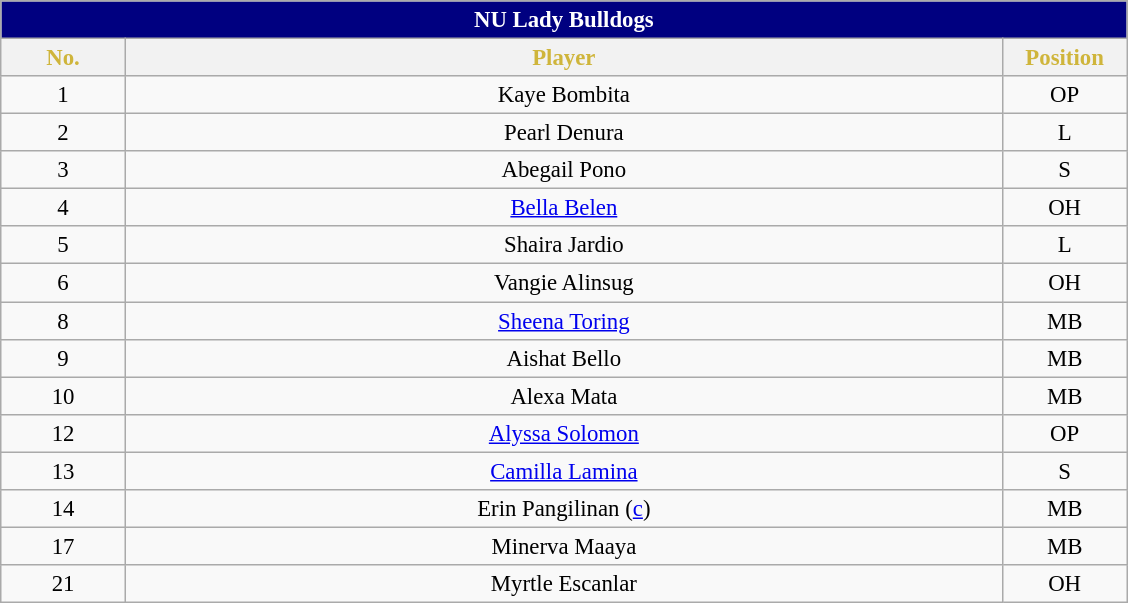<table class="wikitable sortable" style="font-size:95%; text-align:left;">
<tr>
<th colspan="7" style= "background:#000080; color: white; text-align: center"><strong>NU Lady Bulldogs</strong></th>
</tr>
<tr style="background:#FFFFFF; color:#CFB53B">
<th style= "align=center; width:5em;">No.</th>
<th style= "align=center;width:38em;">Player</th>
<th style= "align=center; width:5em;">Position</th>
</tr>
<tr align=center>
<td>1</td>
<td>Kaye Bombita</td>
<td>OP</td>
</tr>
<tr align=center>
<td>2</td>
<td>Pearl Denura</td>
<td>L</td>
</tr>
<tr align=center>
<td>3</td>
<td>Abegail Pono</td>
<td>S</td>
</tr>
<tr align=center>
<td>4</td>
<td><a href='#'>Bella Belen</a></td>
<td>OH</td>
</tr>
<tr align=center>
<td>5</td>
<td>Shaira Jardio</td>
<td>L</td>
</tr>
<tr align=center>
<td>6</td>
<td>Vangie Alinsug</td>
<td>OH</td>
</tr>
<tr align=center>
<td>8</td>
<td><a href='#'>Sheena Toring</a></td>
<td>MB</td>
</tr>
<tr align=center>
<td>9</td>
<td>Aishat Bello</td>
<td>MB</td>
</tr>
<tr align=center>
<td>10</td>
<td>Alexa Mata</td>
<td>MB</td>
</tr>
<tr align=center>
<td>12</td>
<td><a href='#'>Alyssa Solomon</a></td>
<td>OP</td>
</tr>
<tr align=center>
<td>13</td>
<td><a href='#'>Camilla Lamina</a></td>
<td>S</td>
</tr>
<tr align=center>
<td>14</td>
<td>Erin Pangilinan (<a href='#'>c</a>)</td>
<td>MB</td>
</tr>
<tr align=center>
<td>17</td>
<td>Minerva Maaya</td>
<td>MB</td>
</tr>
<tr align=center>
<td>21</td>
<td>Myrtle Escanlar</td>
<td>OH</td>
</tr>
</table>
